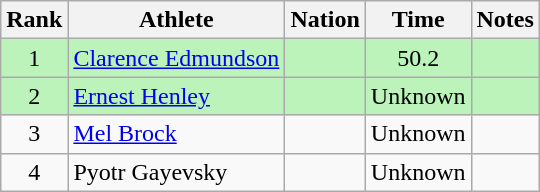<table class="wikitable sortable" style="text-align:center">
<tr>
<th>Rank</th>
<th>Athlete</th>
<th>Nation</th>
<th>Time</th>
<th>Notes</th>
</tr>
<tr bgcolor=bbf3bb>
<td>1</td>
<td align=left><a href='#'>Clarence Edmundson</a></td>
<td align=left></td>
<td>50.2</td>
<td></td>
</tr>
<tr bgcolor=bbf3bb>
<td>2</td>
<td align=left><a href='#'>Ernest Henley</a></td>
<td align=left></td>
<td>Unknown</td>
<td></td>
</tr>
<tr>
<td>3</td>
<td align=left><a href='#'>Mel Brock</a></td>
<td align=left></td>
<td>Unknown</td>
<td></td>
</tr>
<tr>
<td>4</td>
<td align=left>Pyotr Gayevsky</td>
<td align=left></td>
<td>Unknown</td>
<td></td>
</tr>
</table>
